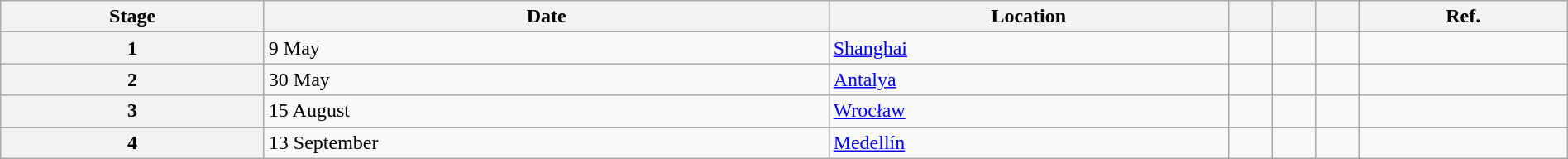<table class="wikitable" style="width:100%">
<tr>
<th>Stage</th>
<th>Date</th>
<th>Location</th>
<th></th>
<th></th>
<th></th>
<th>Ref.</th>
</tr>
<tr>
<th>1</th>
<td>9 May</td>
<td> <a href='#'>Shanghai</a></td>
<td></td>
<td></td>
<td></td>
<td></td>
</tr>
<tr>
<th>2</th>
<td>30 May</td>
<td> <a href='#'>Antalya</a></td>
<td></td>
<td></td>
<td></td>
<td></td>
</tr>
<tr>
<th>3</th>
<td>15 August</td>
<td> <a href='#'>Wrocław</a></td>
<td></td>
<td></td>
<td></td>
<td></td>
</tr>
<tr>
<th>4</th>
<td>13 September</td>
<td> <a href='#'>Medellín</a></td>
<td></td>
<td></td>
<td></td>
<td></td>
</tr>
</table>
